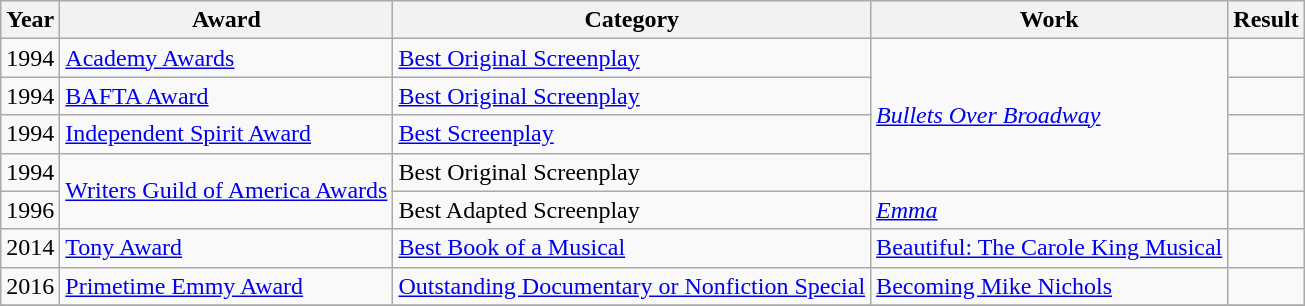<table class="wikitable plainrowheaders">
<tr>
<th scope="col">Year</th>
<th scope="col">Award</th>
<th scope="col">Category</th>
<th scope="col">Work</th>
<th scope="col">Result</th>
</tr>
<tr>
<td>1994</td>
<td><a href='#'>Academy Awards</a></td>
<td><a href='#'>Best Original Screenplay</a></td>
<td rowspan=4><em><a href='#'>Bullets Over Broadway</a></em></td>
<td></td>
</tr>
<tr>
<td>1994</td>
<td><a href='#'>BAFTA Award</a></td>
<td><a href='#'>Best Original Screenplay</a></td>
<td></td>
</tr>
<tr>
<td>1994</td>
<td><a href='#'>Independent Spirit Award</a></td>
<td><a href='#'>Best Screenplay</a></td>
<td></td>
</tr>
<tr>
<td>1994</td>
<td rowspan=2><a href='#'>Writers Guild of America Awards</a></td>
<td>Best Original Screenplay</td>
<td></td>
</tr>
<tr>
<td>1996</td>
<td>Best Adapted Screenplay</td>
<td><em><a href='#'>Emma</a></em></td>
<td></td>
</tr>
<tr>
<td>2014</td>
<td><a href='#'>Tony Award</a></td>
<td><a href='#'>Best Book of a Musical</a><em></td>
<td></em><a href='#'>Beautiful: The Carole King Musical</a><em></td>
<td></td>
</tr>
<tr>
<td>2016</td>
<td><a href='#'>Primetime Emmy Award</a></td>
<td><a href='#'>Outstanding Documentary or Nonfiction Special</a></td>
<td></em><a href='#'>Becoming Mike Nichols</a><em></td>
<td></td>
</tr>
<tr>
</tr>
</table>
